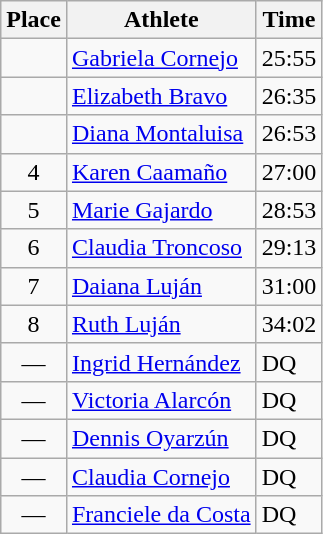<table class=wikitable>
<tr>
<th>Place</th>
<th>Athlete</th>
<th>Time</th>
</tr>
<tr>
<td align=center></td>
<td><a href='#'>Gabriela Cornejo</a> </td>
<td>25:55</td>
</tr>
<tr>
<td align=center></td>
<td><a href='#'>Elizabeth Bravo</a> </td>
<td>26:35</td>
</tr>
<tr>
<td align=center></td>
<td><a href='#'>Diana Montaluisa</a> </td>
<td>26:53</td>
</tr>
<tr>
<td align=center>4</td>
<td><a href='#'>Karen Caamaño</a> </td>
<td>27:00</td>
</tr>
<tr>
<td align=center>5</td>
<td><a href='#'>Marie Gajardo</a> </td>
<td>28:53</td>
</tr>
<tr>
<td align=center>6</td>
<td><a href='#'>Claudia Troncoso</a> </td>
<td>29:13</td>
</tr>
<tr>
<td align=center>7</td>
<td><a href='#'>Daiana Luján</a> </td>
<td>31:00</td>
</tr>
<tr>
<td align=center>8</td>
<td><a href='#'>Ruth Luján</a> </td>
<td>34:02</td>
</tr>
<tr>
<td align=center>—</td>
<td><a href='#'>Ingrid Hernández</a> </td>
<td>DQ</td>
</tr>
<tr>
<td align=center>—</td>
<td><a href='#'>Victoria Alarcón</a> </td>
<td>DQ</td>
</tr>
<tr>
<td align=center>—</td>
<td><a href='#'>Dennis Oyarzún</a> </td>
<td>DQ</td>
</tr>
<tr>
<td align=center>—</td>
<td><a href='#'>Claudia Cornejo</a> </td>
<td>DQ</td>
</tr>
<tr>
<td align=center>—</td>
<td><a href='#'>Franciele da Costa</a> </td>
<td>DQ</td>
</tr>
</table>
